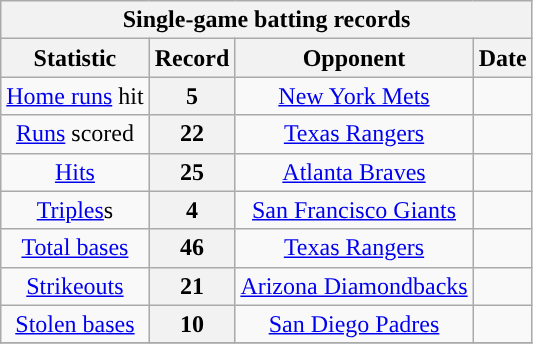<table class="wikitable sortable" style="text-align:center">
<tr>
<th colspan=4>Single-game batting records</th>
</tr>
<tr>
<th scope="col">Statistic</th>
<th scope="col" class="unsortable">Record</th>
<th scope="col" class="unsortable">Opponent</th>
<th scope="col">Date</th>
</tr>
<tr>
<td><a href='#'>Home runs</a> hit</td>
<th scope="row">5</th>
<td><a href='#'>New York Mets</a></td>
<td></td>
</tr>
<tr>
<td><a href='#'>Runs</a> scored</td>
<th scope="row">22</th>
<td><a href='#'>Texas Rangers</a></td>
<td></td>
</tr>
<tr>
<td><a href='#'>Hits</a></td>
<th scope="row">25</th>
<td><a href='#'>Atlanta Braves</a></td>
<td></td>
</tr>
<tr>
<td><a href='#'>Triples</a>s</td>
<th scope="row">4</th>
<td><a href='#'>San Francisco Giants</a></td>
<td></td>
</tr>
<tr>
<td><a href='#'>Total bases</a></td>
<th scope="row">46</th>
<td><a href='#'>Texas Rangers</a></td>
<td></td>
</tr>
<tr>
<td><a href='#'>Strikeouts</a></td>
<th scope="row">21</th>
<td><a href='#'>Arizona Diamondbacks</a></td>
<td></td>
</tr>
<tr>
<td><a href='#'>Stolen bases</a></td>
<th scope="row">10</th>
<td><a href='#'>San Diego Padres</a></td>
<td></td>
</tr>
<tr>
</tr>
</table>
